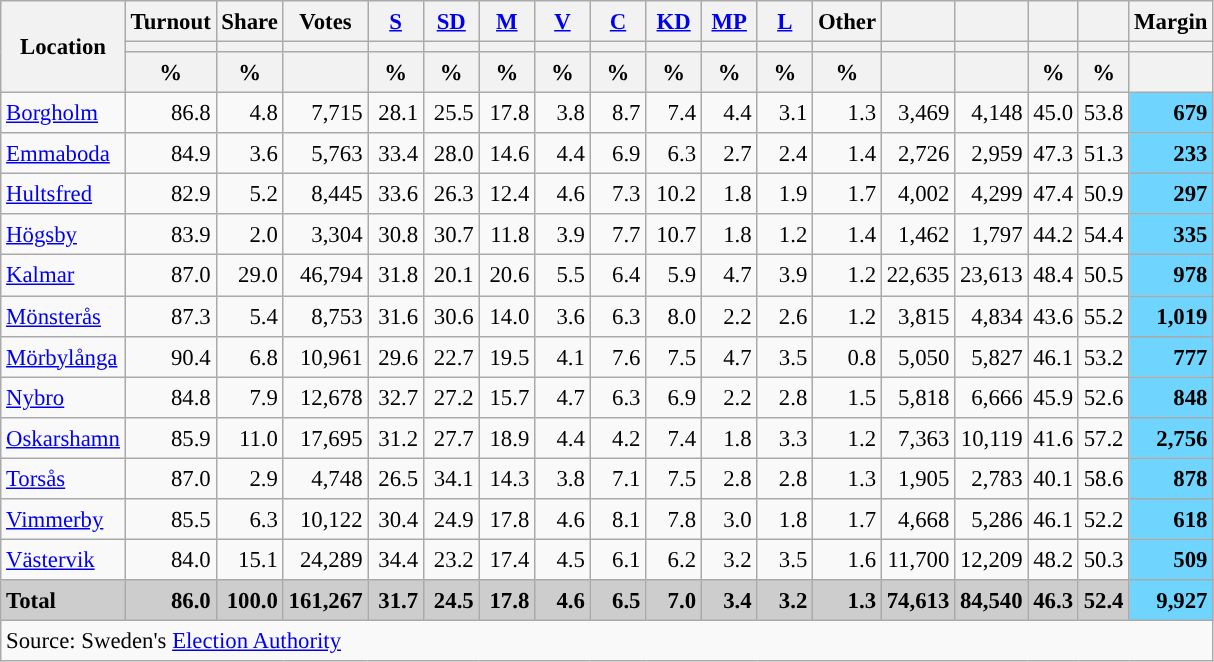<table class="wikitable sortable" style="text-align:right; font-size:95%; line-height:20px;">
<tr>
<th rowspan="3">Location</th>
<th>Turnout</th>
<th>Share</th>
<th>Votes</th>
<th width="30px" class="unsortable"><a href='#'>S</a></th>
<th width="30px" class="unsortable"><a href='#'>SD</a></th>
<th width="30px" class="unsortable"><a href='#'>M</a></th>
<th width="30px" class="unsortable"><a href='#'>V</a></th>
<th width="30px" class="unsortable"><a href='#'>C</a></th>
<th width="30px" class="unsortable"><a href='#'>KD</a></th>
<th width="30px" class="unsortable"><a href='#'>MP</a></th>
<th width="30px" class="unsortable"><a href='#'>L</a></th>
<th width="30px" class="unsortable">Other</th>
<th></th>
<th></th>
<th></th>
<th></th>
<th>Margin</th>
</tr>
<tr>
<th></th>
<th></th>
<th></th>
<th style="background:"></th>
<th style="background:"></th>
<th style="background:"></th>
<th style="background:"></th>
<th style="background:"></th>
<th style="background:"></th>
<th style="background:"></th>
<th style="background:"></th>
<th style="background:"></th>
<th style="background:"></th>
<th style="background:"></th>
<th style="background:"></th>
<th style="background:"></th>
<th></th>
</tr>
<tr>
<th data-sort-type="number">%</th>
<th data-sort-type="number">%</th>
<th></th>
<th data-sort-type="number">%</th>
<th data-sort-type="number">%</th>
<th data-sort-type="number">%</th>
<th data-sort-type="number">%</th>
<th data-sort-type="number">%</th>
<th data-sort-type="number">%</th>
<th data-sort-type="number">%</th>
<th data-sort-type="number">%</th>
<th data-sort-type="number">%</th>
<th data-sort-type="number"></th>
<th data-sort-type="number"></th>
<th data-sort-type="number">%</th>
<th data-sort-type="number">%</th>
<th data-sort-type="number"></th>
</tr>
<tr>
<td align="left"><a href='#'>Borgholm</a></td>
<td>86.8</td>
<td>4.8</td>
<td>7,715</td>
<td>28.1</td>
<td>25.5</td>
<td>17.8</td>
<td>3.8</td>
<td>8.7</td>
<td>7.4</td>
<td>4.4</td>
<td>3.1</td>
<td>1.3</td>
<td>3,469</td>
<td>4,148</td>
<td>45.0</td>
<td>53.8</td>
<td bgcolor=#6fd5fe><strong>679</strong></td>
</tr>
<tr>
<td align="left"><a href='#'>Emmaboda</a></td>
<td>84.9</td>
<td>3.6</td>
<td>5,763</td>
<td>33.4</td>
<td>28.0</td>
<td>14.6</td>
<td>4.4</td>
<td>6.9</td>
<td>6.3</td>
<td>2.7</td>
<td>2.4</td>
<td>1.4</td>
<td>2,726</td>
<td>2,959</td>
<td>47.3</td>
<td>51.3</td>
<td bgcolor=#6fd5fe><strong>233</strong></td>
</tr>
<tr>
<td align="left"><a href='#'>Hultsfred</a></td>
<td>82.9</td>
<td>5.2</td>
<td>8,445</td>
<td>33.6</td>
<td>26.3</td>
<td>12.4</td>
<td>4.6</td>
<td>7.3</td>
<td>10.2</td>
<td>1.8</td>
<td>1.9</td>
<td>1.7</td>
<td>4,002</td>
<td>4,299</td>
<td>47.4</td>
<td>50.9</td>
<td bgcolor=#6fd5fe><strong>297</strong></td>
</tr>
<tr>
<td align="left"><a href='#'>Högsby</a></td>
<td>83.9</td>
<td>2.0</td>
<td>3,304</td>
<td>30.8</td>
<td>30.7</td>
<td>11.8</td>
<td>3.9</td>
<td>7.7</td>
<td>10.7</td>
<td>1.8</td>
<td>1.2</td>
<td>1.4</td>
<td>1,462</td>
<td>1,797</td>
<td>44.2</td>
<td>54.4</td>
<td bgcolor=#6fd5fe><strong>335</strong></td>
</tr>
<tr>
<td align="left"><a href='#'>Kalmar</a></td>
<td>87.0</td>
<td>29.0</td>
<td>46,794</td>
<td>31.8</td>
<td>20.1</td>
<td>20.6</td>
<td>5.5</td>
<td>6.4</td>
<td>5.9</td>
<td>4.7</td>
<td>3.9</td>
<td>1.2</td>
<td>22,635</td>
<td>23,613</td>
<td>48.4</td>
<td>50.5</td>
<td bgcolor=#6fd5fe><strong>978</strong></td>
</tr>
<tr>
<td align="left"><a href='#'>Mönsterås</a></td>
<td>87.3</td>
<td>5.4</td>
<td>8,753</td>
<td>31.6</td>
<td>30.6</td>
<td>14.0</td>
<td>3.6</td>
<td>6.3</td>
<td>8.0</td>
<td>2.2</td>
<td>2.6</td>
<td>1.2</td>
<td>3,815</td>
<td>4,834</td>
<td>43.6</td>
<td>55.2</td>
<td bgcolor=#6fd5fe><strong>1,019</strong></td>
</tr>
<tr>
<td align="left"><a href='#'>Mörbylånga</a></td>
<td>90.4</td>
<td>6.8</td>
<td>10,961</td>
<td>29.6</td>
<td>22.7</td>
<td>19.5</td>
<td>4.1</td>
<td>7.6</td>
<td>7.5</td>
<td>4.7</td>
<td>3.5</td>
<td>0.8</td>
<td>5,050</td>
<td>5,827</td>
<td>46.1</td>
<td>53.2</td>
<td bgcolor=#6fd5fe><strong>777</strong></td>
</tr>
<tr>
<td align="left"><a href='#'>Nybro</a></td>
<td>84.8</td>
<td>7.9</td>
<td>12,678</td>
<td>32.7</td>
<td>27.2</td>
<td>15.7</td>
<td>4.7</td>
<td>6.3</td>
<td>6.9</td>
<td>2.2</td>
<td>2.8</td>
<td>1.5</td>
<td>5,818</td>
<td>6,666</td>
<td>45.9</td>
<td>52.6</td>
<td bgcolor=#6fd5fe><strong>848</strong></td>
</tr>
<tr>
<td align="left"><a href='#'>Oskarshamn</a></td>
<td>85.9</td>
<td>11.0</td>
<td>17,695</td>
<td>31.2</td>
<td>27.7</td>
<td>18.9</td>
<td>4.4</td>
<td>4.2</td>
<td>7.4</td>
<td>1.8</td>
<td>3.3</td>
<td>1.2</td>
<td>7,363</td>
<td>10,119</td>
<td>41.6</td>
<td>57.2</td>
<td bgcolor=#6fd5fe><strong>2,756</strong></td>
</tr>
<tr>
<td align="left"><a href='#'>Torsås</a></td>
<td>87.0</td>
<td>2.9</td>
<td>4,748</td>
<td>26.5</td>
<td>34.1</td>
<td>14.3</td>
<td>3.8</td>
<td>7.1</td>
<td>7.5</td>
<td>2.8</td>
<td>2.8</td>
<td>1.3</td>
<td>1,905</td>
<td>2,783</td>
<td>40.1</td>
<td>58.6</td>
<td bgcolor=#6fd5fe><strong>878</strong></td>
</tr>
<tr>
<td align="left"><a href='#'>Vimmerby</a></td>
<td>85.5</td>
<td>6.3</td>
<td>10,122</td>
<td>30.4</td>
<td>24.9</td>
<td>17.8</td>
<td>4.6</td>
<td>8.1</td>
<td>7.8</td>
<td>3.0</td>
<td>1.8</td>
<td>1.7</td>
<td>4,668</td>
<td>5,286</td>
<td>46.1</td>
<td>52.2</td>
<td bgcolor=#6fd5fe><strong>618</strong></td>
</tr>
<tr>
<td align="left"><a href='#'>Västervik</a></td>
<td>84.0</td>
<td>15.1</td>
<td>24,289</td>
<td>34.4</td>
<td>23.2</td>
<td>17.4</td>
<td>4.5</td>
<td>6.1</td>
<td>6.2</td>
<td>3.2</td>
<td>3.5</td>
<td>1.6</td>
<td>11,700</td>
<td>12,209</td>
<td>48.2</td>
<td>50.3</td>
<td bgcolor=#6fd5fe><strong>509</strong></td>
</tr>
<tr style="background:#CDCDCD;">
<td align="left"><strong>Total</strong></td>
<td><strong>86.0</strong></td>
<td><strong>100.0</strong></td>
<td><strong>161,267</strong></td>
<td><strong>31.7</strong></td>
<td><strong>24.5</strong></td>
<td><strong>17.8</strong></td>
<td><strong>4.6</strong></td>
<td><strong>6.5</strong></td>
<td><strong>7.0</strong></td>
<td><strong>3.4</strong></td>
<td><strong>3.2</strong></td>
<td><strong>1.3</strong></td>
<td><strong>74,613</strong></td>
<td><strong>84,540</strong></td>
<td><strong>46.3</strong></td>
<td><strong>52.4</strong></td>
<td bgcolor=#6fd5fe><strong>9,927</strong></td>
</tr>
<tr>
<td colspan="18" align="left">Source: Sweden's <a href='#'>Election Authority</a></td>
</tr>
</table>
